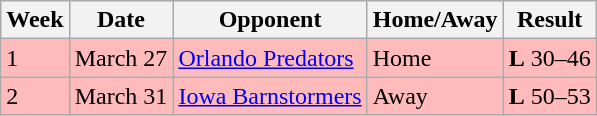<table class="wikitable">
<tr>
<th>Week</th>
<th>Date</th>
<th>Opponent</th>
<th>Home/Away</th>
<th>Result</th>
</tr>
<tr bgcolor="ffbbbb">
<td>1</td>
<td>March 27</td>
<td><a href='#'>Orlando Predators</a></td>
<td>Home</td>
<td><strong>L</strong> 30–46</td>
</tr>
<tr bgcolor="ffbbbb">
<td>2</td>
<td>March 31</td>
<td><a href='#'>Iowa Barnstormers</a></td>
<td>Away</td>
<td><strong>L</strong> 50–53</td>
</tr>
</table>
